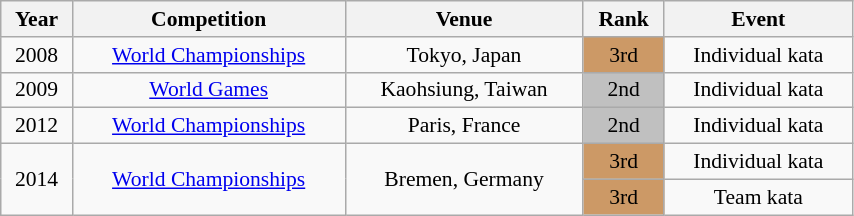<table class="wikitable sortable" width=45% style="font-size:90%; text-align:center;">
<tr>
<th>Year</th>
<th>Competition</th>
<th>Venue</th>
<th>Rank</th>
<th>Event</th>
</tr>
<tr>
<td>2008</td>
<td><a href='#'>World Championships</a></td>
<td>Tokyo, Japan</td>
<td bgcolor="cc9966">3rd</td>
<td>Individual kata</td>
</tr>
<tr>
<td>2009</td>
<td><a href='#'>World Games</a></td>
<td>Kaohsiung, Taiwan</td>
<td bgcolor="silver">2nd</td>
<td>Individual kata</td>
</tr>
<tr>
<td>2012</td>
<td><a href='#'>World Championships</a></td>
<td>Paris, France</td>
<td bgcolor="silver">2nd</td>
<td>Individual kata</td>
</tr>
<tr>
<td rowspan=2>2014</td>
<td rowspan=2><a href='#'>World Championships</a></td>
<td rowspan=2>Bremen, Germany</td>
<td bgcolor="cc9966">3rd</td>
<td>Individual kata</td>
</tr>
<tr>
<td bgcolor="cc9966">3rd</td>
<td>Team kata</td>
</tr>
</table>
